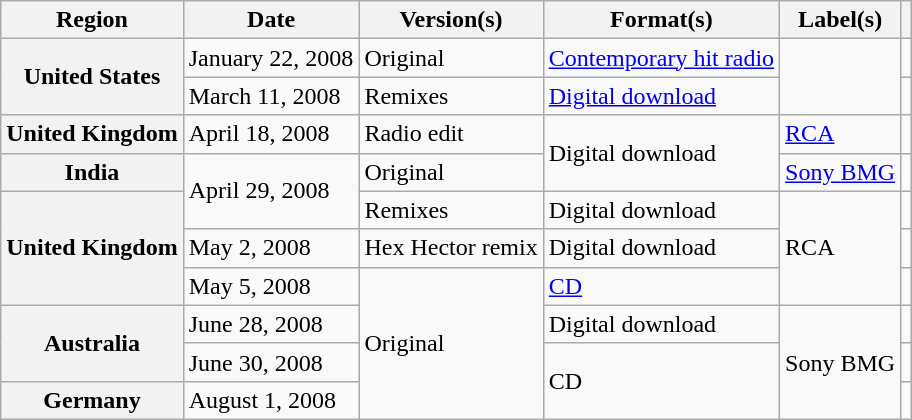<table class="wikitable plainrowheaders">
<tr>
<th scope="col">Region</th>
<th scope="col">Date</th>
<th scope="col">Version(s)</th>
<th scope="col">Format(s)</th>
<th scope="col">Label(s)</th>
<th scope="col"></th>
</tr>
<tr>
<th scope="row" rowspan="2">United States</th>
<td>January 22, 2008</td>
<td>Original</td>
<td><a href='#'>Contemporary hit radio</a></td>
<td rowspan="2"></td>
<td></td>
</tr>
<tr>
<td>March 11, 2008</td>
<td>Remixes</td>
<td><a href='#'>Digital download</a> </td>
<td></td>
</tr>
<tr>
<th scope="row">United Kingdom</th>
<td>April 18, 2008</td>
<td>Radio edit</td>
<td rowspan="2">Digital download</td>
<td><a href='#'>RCA</a></td>
<td></td>
</tr>
<tr>
<th scope="row">India</th>
<td rowspan="2">April 29, 2008</td>
<td>Original</td>
<td><a href='#'>Sony BMG</a></td>
<td></td>
</tr>
<tr>
<th scope="row" rowspan="3">United Kingdom</th>
<td>Remixes</td>
<td>Digital download </td>
<td rowspan="3">RCA</td>
<td></td>
</tr>
<tr>
<td>May 2, 2008</td>
<td>Hex Hector remix</td>
<td>Digital download</td>
<td></td>
</tr>
<tr>
<td>May 5, 2008</td>
<td rowspan="4">Original</td>
<td><a href='#'>CD</a></td>
<td></td>
</tr>
<tr>
<th scope="row" rowspan="2">Australia</th>
<td>June 28, 2008</td>
<td>Digital download</td>
<td rowspan="3">Sony BMG</td>
<td></td>
</tr>
<tr>
<td>June 30, 2008</td>
<td rowspan="2">CD</td>
<td></td>
</tr>
<tr>
<th scope="row">Germany</th>
<td>August 1, 2008</td>
<td></td>
</tr>
</table>
